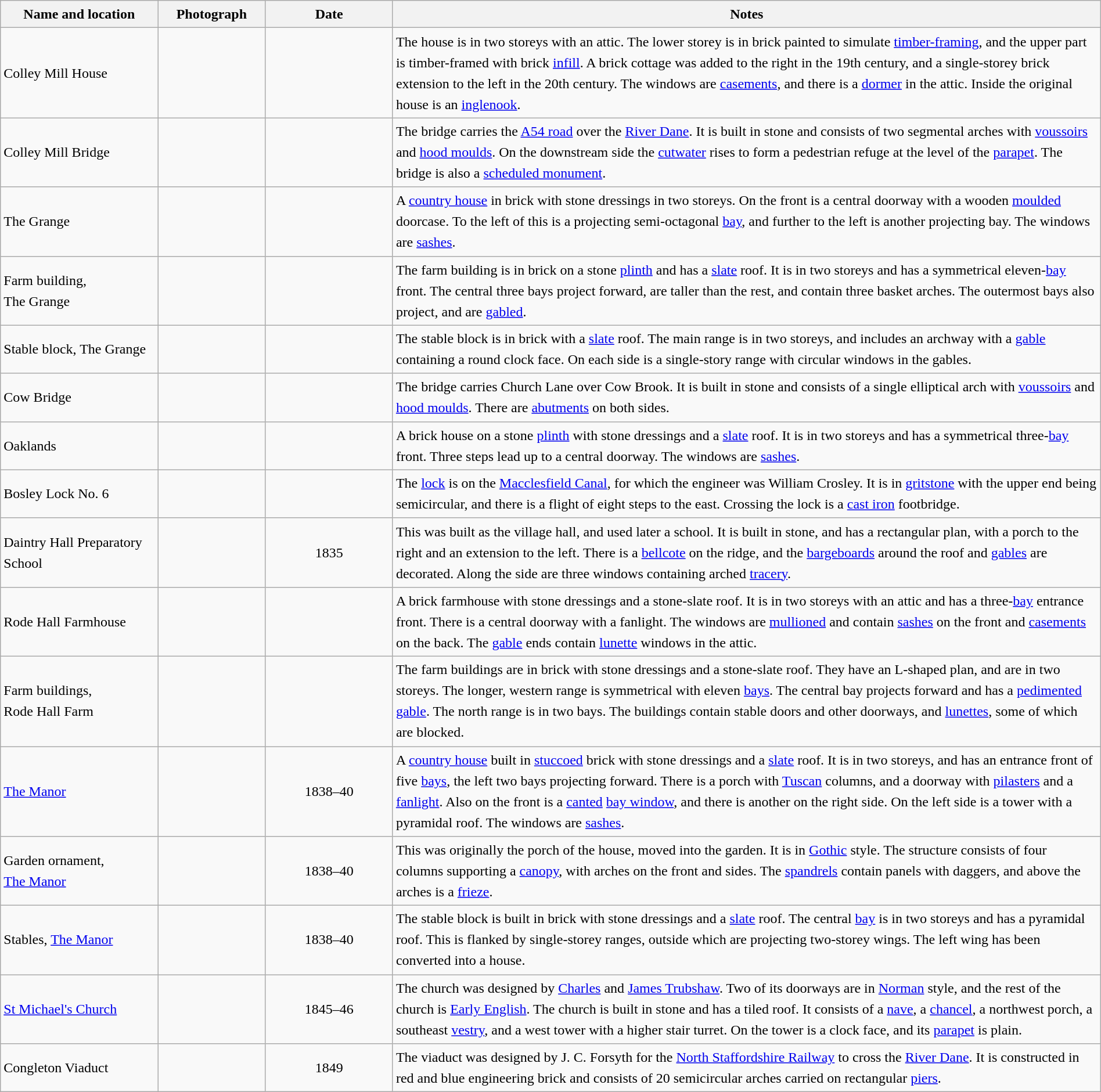<table class="wikitable sortable plainrowheaders" style="width:100%;border:0px;text-align:left;line-height:150%;">
<tr>
<th scope="col"  style="width:150px">Name and location</th>
<th scope="col"  style="width:100px" class="unsortable">Photograph</th>
<th scope="col"  style="width:120px">Date</th>
<th scope="col"  style="width:700px" class="unsortable">Notes</th>
</tr>
<tr>
<td>Colley Mill House<br><small></small></td>
<td></td>
<td align="center"></td>
<td>The house is in two storeys with an attic.  The lower storey is in brick painted to simulate <a href='#'>timber-framing</a>, and the upper part is timber-framed with brick <a href='#'>infill</a>.  A brick cottage was added to the right in the 19th century, and a single-storey brick extension to the left in the 20th century.  The windows are <a href='#'>casements</a>, and there is a <a href='#'>dormer</a> in the attic.  Inside the original house is an <a href='#'>inglenook</a>.</td>
</tr>
<tr>
<td>Colley Mill Bridge<br><small></small></td>
<td></td>
<td align="center"></td>
<td>The bridge carries the <a href='#'>A54 road</a> over the <a href='#'>River Dane</a>.  It is built in stone and consists of two segmental arches with <a href='#'>voussoirs</a> and <a href='#'>hood moulds</a>.  On the downstream side the <a href='#'>cutwater</a> rises to form a pedestrian refuge at the level of the <a href='#'>parapet</a>.  The bridge is also a <a href='#'>scheduled monument</a>.</td>
</tr>
<tr>
<td>The Grange<br><small></small></td>
<td></td>
<td align="center"></td>
<td>A <a href='#'>country house</a> in brick with stone dressings in two storeys.  On the front is a central doorway with a wooden <a href='#'>moulded</a> doorcase.  To the left of this is a projecting semi-octagonal <a href='#'>bay</a>, and further to the left is another projecting bay.  The windows are <a href='#'>sashes</a>.</td>
</tr>
<tr>
<td>Farm building,<br>The Grange<br><small></small></td>
<td></td>
<td align="center"></td>
<td>The farm building is in brick on a stone <a href='#'>plinth</a> and has a <a href='#'>slate</a> roof.  It is in two storeys and has a symmetrical eleven-<a href='#'>bay</a> front.  The central three bays project forward, are taller than the rest, and contain three basket arches.  The outermost bays also project, and are <a href='#'>gabled</a>.</td>
</tr>
<tr>
<td>Stable block, The Grange<br><small></small></td>
<td></td>
<td align="center"></td>
<td>The stable block is in brick with a <a href='#'>slate</a> roof.  The main range is in two storeys, and includes an archway with a <a href='#'>gable</a> containing a round clock face.  On each side is a single-story range with circular windows in the gables.</td>
</tr>
<tr>
<td>Cow Bridge<br><small></small></td>
<td></td>
<td align="center"></td>
<td>The bridge carries Church Lane over Cow Brook.  It is built in stone and consists of a single elliptical arch with <a href='#'>voussoirs</a> and <a href='#'>hood moulds</a>.  There are <a href='#'>abutments</a> on both sides.</td>
</tr>
<tr>
<td>Oaklands<br><small></small></td>
<td></td>
<td align="center"></td>
<td>A brick house on a stone <a href='#'>plinth</a> with stone dressings and a <a href='#'>slate</a> roof.  It is in two storeys and has a symmetrical three-<a href='#'>bay</a> front.  Three steps lead up to a central doorway.  The windows are <a href='#'>sashes</a>.</td>
</tr>
<tr>
<td>Bosley Lock No. 6<br><small></small></td>
<td></td>
<td align="center"></td>
<td>The <a href='#'>lock</a> is on the <a href='#'>Macclesfield Canal</a>, for which the engineer was William Crosley.  It is in <a href='#'>gritstone</a> with the upper end being semicircular, and there is a flight of eight steps to the east.  Crossing the lock is a <a href='#'>cast iron</a> footbridge.</td>
</tr>
<tr>
<td>Daintry Hall Preparatory School<br><small></small></td>
<td></td>
<td align="center">1835</td>
<td>This was built as the village hall, and used later a school.  It is built in stone, and has a rectangular plan, with a porch to the right and an extension to the left.  There is a <a href='#'>bellcote</a> on the ridge, and the <a href='#'>bargeboards</a> around the roof and <a href='#'>gables</a> are decorated.  Along the side are three windows containing arched <a href='#'>tracery</a>.</td>
</tr>
<tr>
<td>Rode Hall Farmhouse<br><small></small></td>
<td></td>
<td align="center"></td>
<td>A brick farmhouse with stone dressings and a stone-slate roof.  It is in two storeys with an attic and has a three-<a href='#'>bay</a> entrance front.  There is a central doorway with a fanlight.  The windows are <a href='#'>mullioned</a> and contain <a href='#'>sashes</a> on the front and <a href='#'>casements</a> on the back.  The <a href='#'>gable</a> ends contain <a href='#'>lunette</a> windows in the attic.</td>
</tr>
<tr>
<td>Farm buildings,<br>Rode Hall Farm<br><small></small></td>
<td></td>
<td align="center"></td>
<td>The farm buildings are in brick with stone dressings and a stone-slate roof.  They have an L-shaped plan, and are in two storeys.  The longer, western range is symmetrical with eleven <a href='#'>bays</a>.  The central bay projects forward and has a <a href='#'>pedimented</a> <a href='#'>gable</a>.  The north range is in two bays.  The buildings contain stable doors and other doorways, and <a href='#'>lunettes</a>, some of which are blocked.</td>
</tr>
<tr>
<td><a href='#'>The Manor</a><br><small></small></td>
<td></td>
<td align="center">1838–40</td>
<td>A <a href='#'>country house</a> built in <a href='#'>stuccoed</a> brick with stone dressings and a <a href='#'>slate</a> roof.  It is in two storeys, and has an entrance front of five <a href='#'>bays</a>, the left two bays projecting forward.   There is a porch with <a href='#'>Tuscan</a> columns, and a doorway with <a href='#'>pilasters</a> and a <a href='#'>fanlight</a>.  Also on the front is a <a href='#'>canted</a> <a href='#'>bay window</a>, and there is another on the right side.  On the left side is a tower with a pyramidal roof.  The windows are <a href='#'>sashes</a>.</td>
</tr>
<tr>
<td>Garden ornament,<br><a href='#'>The Manor</a><br><small></small></td>
<td></td>
<td align="center">1838–40</td>
<td>This was originally the porch of the house, moved into the garden.  It is in <a href='#'>Gothic</a> style.  The structure consists of four columns supporting a <a href='#'>canopy</a>, with arches on the front and sides.  The <a href='#'>spandrels</a> contain panels with daggers, and above the arches is a <a href='#'>frieze</a>.</td>
</tr>
<tr>
<td>Stables, <a href='#'>The Manor</a><br><small></small></td>
<td></td>
<td align="center">1838–40</td>
<td>The stable block is built in brick with stone dressings and a <a href='#'>slate</a> roof.  The central <a href='#'>bay</a> is in two storeys and has a pyramidal roof.  This is flanked by single-storey ranges, outside which are projecting two-storey wings.  The left wing has been converted into a house.</td>
</tr>
<tr>
<td><a href='#'>St Michael's Church</a><br><small></small></td>
<td></td>
<td align="center">1845–46</td>
<td>The church was designed by <a href='#'>Charles</a> and <a href='#'>James Trubshaw</a>.  Two of its doorways are in <a href='#'>Norman</a> style, and the rest of the church is <a href='#'>Early English</a>.  The church is built in stone and has a tiled roof.  It consists of a <a href='#'>nave</a>, a <a href='#'>chancel</a>, a northwest porch, a southeast <a href='#'>vestry</a>, and a west tower with a higher stair turret.  On the tower is a clock face, and its <a href='#'>parapet</a> is plain.</td>
</tr>
<tr>
<td>Congleton Viaduct<br><small></small></td>
<td></td>
<td align="center">1849</td>
<td>The viaduct was designed by J. C. Forsyth for the <a href='#'>North Staffordshire Railway</a> to cross the <a href='#'>River Dane</a>.  It is constructed in red and blue engineering brick and consists of 20 semicircular arches carried on rectangular <a href='#'>piers</a>.</td>
</tr>
<tr>
</tr>
</table>
